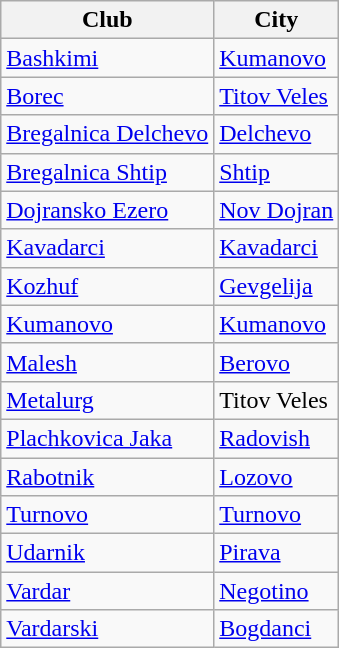<table class="wikitable">
<tr>
<th>Club</th>
<th>City</th>
</tr>
<tr>
<td><a href='#'>Bashkimi</a></td>
<td><a href='#'>Kumanovo</a></td>
</tr>
<tr>
<td><a href='#'>Borec</a></td>
<td><a href='#'>Titov Veles</a></td>
</tr>
<tr>
<td><a href='#'>Bregalnica Delchevo</a></td>
<td><a href='#'>Delchevo</a></td>
</tr>
<tr>
<td><a href='#'>Bregalnica Shtip</a></td>
<td><a href='#'>Shtip</a></td>
</tr>
<tr>
<td><a href='#'>Dojransko Ezero</a></td>
<td><a href='#'>Nov Dojran</a></td>
</tr>
<tr>
<td><a href='#'>Kavadarci</a></td>
<td><a href='#'>Kavadarci</a></td>
</tr>
<tr>
<td><a href='#'>Kozhuf</a></td>
<td><a href='#'>Gevgelija</a></td>
</tr>
<tr>
<td><a href='#'>Kumanovo</a></td>
<td><a href='#'>Kumanovo</a></td>
</tr>
<tr>
<td><a href='#'>Malesh</a></td>
<td><a href='#'>Berovo</a></td>
</tr>
<tr>
<td><a href='#'>Metalurg</a></td>
<td>Titov Veles</td>
</tr>
<tr>
<td><a href='#'>Plachkovica Jaka</a></td>
<td><a href='#'>Radovish</a></td>
</tr>
<tr>
<td><a href='#'>Rabotnik</a></td>
<td><a href='#'>Lozovo</a></td>
</tr>
<tr>
<td><a href='#'>Turnovo</a></td>
<td><a href='#'>Turnovo</a></td>
</tr>
<tr>
<td><a href='#'>Udarnik</a></td>
<td><a href='#'>Pirava</a></td>
</tr>
<tr>
<td><a href='#'>Vardar</a></td>
<td><a href='#'>Negotino</a></td>
</tr>
<tr>
<td><a href='#'>Vardarski</a></td>
<td><a href='#'>Bogdanci</a></td>
</tr>
</table>
